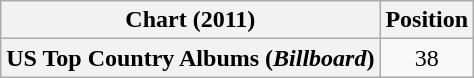<table class="wikitable plainrowheaders" style="text-align:center">
<tr>
<th scope="col">Chart (2011)</th>
<th scope="col">Position</th>
</tr>
<tr>
<th scope="row">US Top Country Albums (<em>Billboard</em>)</th>
<td>38</td>
</tr>
</table>
